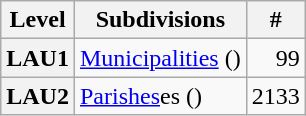<table class="wikitable">
<tr>
<th>Level</th>
<th>Subdivisions</th>
<th>#</th>
</tr>
<tr>
<th>LAU1</th>
<td><a href='#'>Municipalities</a> ()</td>
<td align="right">99</td>
</tr>
<tr>
<th>LAU2</th>
<td><a href='#'>Parishes</a>es ()</td>
<td align="right">2133</td>
</tr>
</table>
